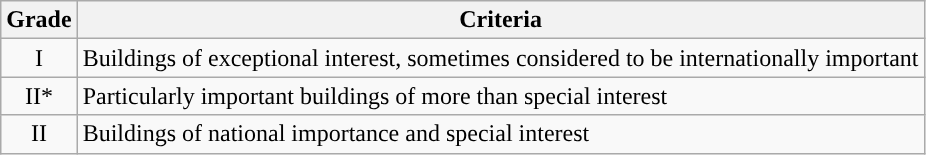<table class="wikitable">
<tr>
<th>Grade</th>
<th>Criteria</th>
</tr>
<tr>
<td align="center" >I</td>
<td>Buildings of exceptional interest, sometimes considered to be internationally important</td>
</tr>
<tr>
<td align="center" >II*</td>
<td>Particularly important buildings of more than special interest</td>
</tr>
<tr>
<td align="center" >II</td>
<td>Buildings of national importance and special interest</td>
</tr>
</table>
